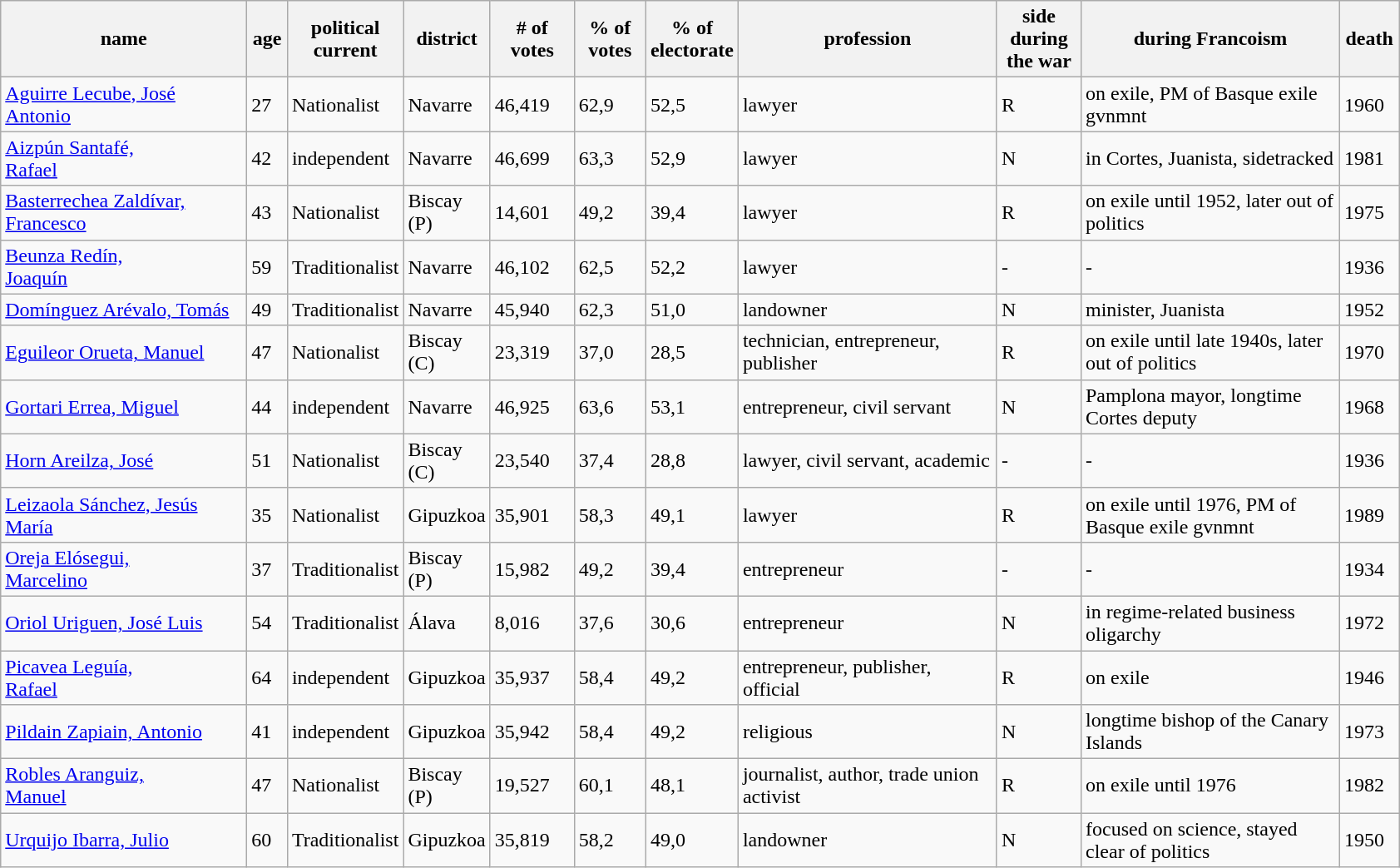<table class="wikitable sortable">
<tr>
<th scope="col" style="width: 190px;">name</th>
<th scope="col" style="width: 25px;">age</th>
<th scope="col" style="width: 30px;">political current</th>
<th scope="col" style="width: 60px;">district</th>
<th scope="col" style="width: 60px;"># of votes</th>
<th scope="col" style="width: 50px;">% of votes</th>
<th scope="col" style="width: 50px;">% of electorate</th>
<th scope="col" style="width: 200px;">profession</th>
<th scope="col" style="width: 60px;">side during the war</th>
<th scope="col" style="width: 200px;">during Francoism</th>
<th scope="col" style="width: 40px;">death</th>
</tr>
<tr>
<td><a href='#'>Aguirre Lecube, José Antonio</a></td>
<td>27</td>
<td>Nationalist</td>
<td>Navarre</td>
<td>46,419</td>
<td>62,9</td>
<td>52,5</td>
<td>lawyer</td>
<td>R</td>
<td>on exile, PM of Basque exile gvnmnt</td>
<td>1960</td>
</tr>
<tr>
<td><a href='#'>Aizpún Santafé,<br> Rafael</a></td>
<td>42</td>
<td>independent</td>
<td>Navarre</td>
<td>46,699</td>
<td>63,3</td>
<td>52,9</td>
<td>lawyer</td>
<td>N</td>
<td>in Cortes, Juanista, sidetracked</td>
<td>1981</td>
</tr>
<tr>
<td><a href='#'>Basterrechea Zaldívar, Francesco</a></td>
<td>43</td>
<td>Nationalist</td>
<td>Biscay (P)</td>
<td>14,601</td>
<td>49,2</td>
<td>39,4</td>
<td>lawyer</td>
<td>R</td>
<td>on exile until 1952, later out of politics</td>
<td>1975</td>
</tr>
<tr>
<td><a href='#'>Beunza Redín,<br> Joaquín</a></td>
<td>59</td>
<td>Traditionalist</td>
<td>Navarre</td>
<td>46,102</td>
<td>62,5</td>
<td>52,2</td>
<td>lawyer</td>
<td>-</td>
<td>-</td>
<td>1936</td>
</tr>
<tr>
<td><a href='#'>Domínguez Arévalo, Tomás</a></td>
<td>49</td>
<td>Traditionalist</td>
<td>Navarre</td>
<td>45,940</td>
<td>62,3</td>
<td>51,0</td>
<td>landowner</td>
<td>N</td>
<td>minister, Juanista</td>
<td>1952</td>
</tr>
<tr>
<td><a href='#'>Eguileor Orueta, Manuel</a></td>
<td>47</td>
<td>Nationalist</td>
<td>Biscay (C)</td>
<td>23,319</td>
<td>37,0</td>
<td>28,5</td>
<td>technician, entrepreneur, publisher</td>
<td>R</td>
<td>on exile until late 1940s, later out of politics</td>
<td>1970</td>
</tr>
<tr>
<td><a href='#'>Gortari Errea, Miguel</a></td>
<td>44</td>
<td>independent</td>
<td>Navarre</td>
<td>46,925</td>
<td>63,6</td>
<td>53,1</td>
<td>entrepreneur, civil servant</td>
<td>N</td>
<td>Pamplona mayor, longtime Cortes deputy</td>
<td>1968</td>
</tr>
<tr>
<td><a href='#'>Horn Areilza, José</a></td>
<td>51</td>
<td>Nationalist</td>
<td>Biscay (C)</td>
<td>23,540</td>
<td>37,4</td>
<td>28,8</td>
<td>lawyer, civil servant, academic</td>
<td>-</td>
<td>-</td>
<td>1936</td>
</tr>
<tr>
<td><a href='#'>Leizaola Sánchez, Jesús María</a></td>
<td>35</td>
<td>Nationalist</td>
<td>Gipuzkoa</td>
<td>35,901</td>
<td>58,3</td>
<td>49,1</td>
<td>lawyer</td>
<td>R</td>
<td>on exile until 1976, PM of Basque exile gvnmnt</td>
<td>1989</td>
</tr>
<tr>
<td><a href='#'>Oreja Elósegui,<br> Marcelino</a></td>
<td>37</td>
<td>Traditionalist</td>
<td>Biscay (P)</td>
<td>15,982</td>
<td>49,2</td>
<td>39,4</td>
<td>entrepreneur</td>
<td>-</td>
<td>-</td>
<td>1934</td>
</tr>
<tr>
<td><a href='#'>Oriol Uriguen, José Luis</a></td>
<td>54</td>
<td>Traditionalist</td>
<td>Álava</td>
<td>8,016</td>
<td>37,6</td>
<td>30,6</td>
<td>entrepreneur</td>
<td>N</td>
<td>in regime-related business oligarchy</td>
<td>1972</td>
</tr>
<tr>
<td><a href='#'>Picavea Leguía,<br> Rafael</a></td>
<td>64</td>
<td>independent</td>
<td>Gipuzkoa</td>
<td>35,937</td>
<td>58,4</td>
<td>49,2</td>
<td>entrepreneur, publisher, official</td>
<td>R</td>
<td>on exile</td>
<td>1946</td>
</tr>
<tr>
<td><a href='#'>Pildain Zapiain, Antonio</a></td>
<td>41</td>
<td>independent</td>
<td>Gipuzkoa</td>
<td>35,942</td>
<td>58,4</td>
<td>49,2</td>
<td>religious</td>
<td>N</td>
<td>longtime bishop of the Canary Islands</td>
<td>1973</td>
</tr>
<tr>
<td><a href='#'>Robles Aranguiz,<br> Manuel</a></td>
<td>47</td>
<td>Nationalist</td>
<td>Biscay (P)</td>
<td>19,527</td>
<td>60,1</td>
<td>48,1</td>
<td>journalist, author, trade union activist</td>
<td>R</td>
<td>on exile until 1976</td>
<td>1982</td>
</tr>
<tr>
<td><a href='#'>Urquijo Ibarra, Julio</a></td>
<td>60</td>
<td>Traditionalist</td>
<td>Gipuzkoa</td>
<td>35,819</td>
<td>58,2</td>
<td>49,0</td>
<td>landowner</td>
<td>N</td>
<td>focused on science, stayed clear of politics</td>
<td>1950</td>
</tr>
</table>
